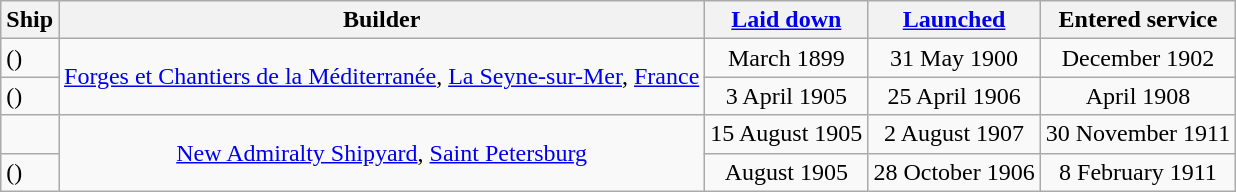<table class="wikitable plainrowheaders">
<tr>
<th scope="col" align=center>Ship</th>
<th scope="col" align=center>Builder</th>
<th scope="col" align=center><a href='#'>Laid down</a></th>
<th scope="col" align=center><a href='#'>Launched</a></th>
<th scope="col" align=center>Entered service</th>
</tr>
<tr valign=center>
<td scope="row"> ()</td>
<td align=center rowspan=2><a href='#'>Forges et Chantiers de la Méditerranée</a>, <a href='#'>La Seyne-sur-Mer</a>, <a href='#'>France</a></td>
<td align=center>March 1899</td>
<td align=center>31 May 1900</td>
<td align=center>December 1902</td>
</tr>
<tr valign=center>
<td scope="row"> ()</td>
<td align=center>3 April 1905</td>
<td align=center>25 April 1906</td>
<td align=center>April 1908</td>
</tr>
<tr valign=center>
<td scope="row"></td>
<td align=center rowspan=2><a href='#'>New Admiralty Shipyard</a>, <a href='#'>Saint Petersburg</a></td>
<td align=center>15 August 1905</td>
<td align=center>2 August 1907</td>
<td align=center>30 November 1911</td>
</tr>
<tr valign=center>
<td scope="row"> ()</td>
<td align=center>August 1905</td>
<td align=center>28 October 1906</td>
<td align=center>8 February 1911</td>
</tr>
</table>
